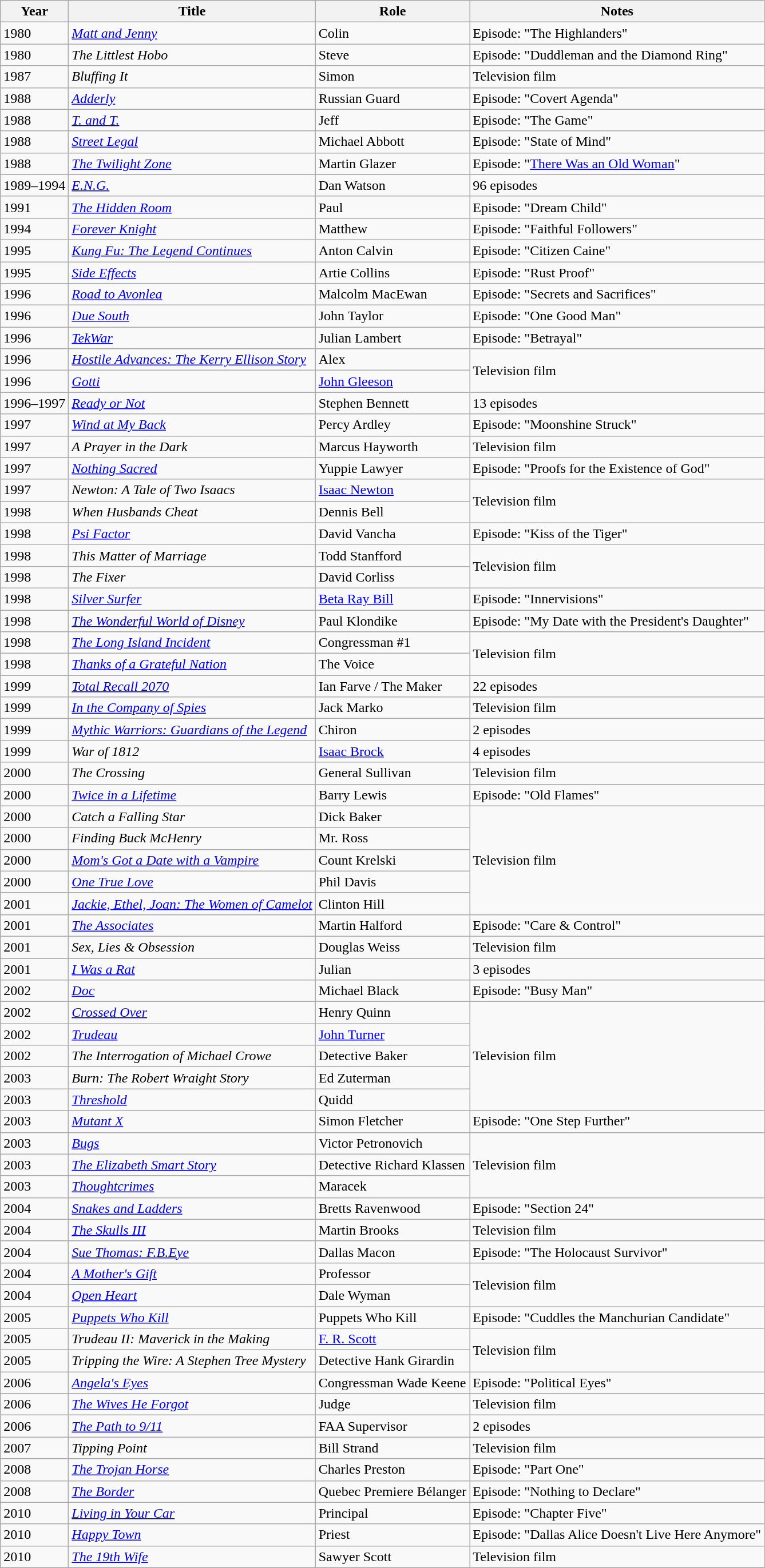<table class="wikitable sortable">
<tr>
<th>Year</th>
<th>Title</th>
<th>Role</th>
<th class="unsortable">Notes</th>
</tr>
<tr>
<td>1980</td>
<td><em><a href='#'>Matt and Jenny</a></em></td>
<td>Colin</td>
<td>Episode: "The Highlanders"</td>
</tr>
<tr>
<td>1980</td>
<td data-sort-value="Littlest Hobo, The"><em>The Littlest Hobo</em></td>
<td>Steve</td>
<td>Episode: "Duddleman and the Diamond Ring"</td>
</tr>
<tr>
<td>1987</td>
<td><em>Bluffing It</em></td>
<td>Simon</td>
<td>Television film</td>
</tr>
<tr>
<td>1988</td>
<td><em><a href='#'>Adderly</a></em></td>
<td>Russian Guard</td>
<td>Episode: "Covert Agenda"</td>
</tr>
<tr>
<td>1988</td>
<td><em><a href='#'>T. and T.</a></em></td>
<td>Jeff</td>
<td>Episode: "The Game"</td>
</tr>
<tr>
<td>1988</td>
<td><a href='#'><em>Street Legal</em></a></td>
<td>Michael Abbott</td>
<td>Episode: "State of Mind"</td>
</tr>
<tr>
<td>1988</td>
<td data-sort-value="Twilight Zone, The"><a href='#'><em>The Twilight Zone</em></a></td>
<td>Martin Glazer</td>
<td>Episode: "<a href='#'>There Was an Old Woman</a>"</td>
</tr>
<tr>
<td>1989–1994</td>
<td><em><a href='#'>E.N.G.</a></em></td>
<td>Dan Watson</td>
<td>96 episodes</td>
</tr>
<tr>
<td>1991</td>
<td data-sort-value="Hidden Room, The"><a href='#'><em>The Hidden Room</em></a></td>
<td>Paul</td>
<td>Episode: "Dream Child"</td>
</tr>
<tr>
<td>1994</td>
<td><em><a href='#'>Forever Knight</a></em></td>
<td>Matthew</td>
<td>Episode: "Faithful Followers"</td>
</tr>
<tr>
<td>1995</td>
<td><em><a href='#'>Kung Fu: The Legend Continues</a></em></td>
<td>Anton Calvin</td>
<td>Episode: "Citizen Caine"</td>
</tr>
<tr>
<td>1995</td>
<td><a href='#'><em>Side Effects</em></a></td>
<td>Artie Collins</td>
<td>Episode: "Rust Proof"</td>
</tr>
<tr>
<td>1996</td>
<td><em><a href='#'>Road to Avonlea</a></em></td>
<td>Malcolm MacEwan</td>
<td>Episode: "Secrets and Sacrifices"</td>
</tr>
<tr>
<td>1996</td>
<td><em><a href='#'>Due South</a></em></td>
<td>John Taylor</td>
<td>Episode: "One Good Man"</td>
</tr>
<tr>
<td>1996</td>
<td><a href='#'><em>TekWar</em></a></td>
<td>Julian Lambert</td>
<td>Episode: "Betrayal"</td>
</tr>
<tr>
<td>1996</td>
<td><em><a href='#'>Hostile Advances: The Kerry Ellison Story</a></em></td>
<td>Alex</td>
<td rowspan="2">Television film</td>
</tr>
<tr>
<td>1996</td>
<td><a href='#'><em>Gotti</em></a></td>
<td><a href='#'>John Gleeson</a></td>
</tr>
<tr>
<td>1996–1997</td>
<td><a href='#'><em>Ready or Not</em></a></td>
<td>Stephen Bennett</td>
<td>13 episodes</td>
</tr>
<tr>
<td>1997</td>
<td><em><a href='#'>Wind at My Back</a></em></td>
<td>Percy Ardley</td>
<td>Episode: "Moonshine Struck"</td>
</tr>
<tr>
<td>1997</td>
<td data-sort-value="Prayer in the Dark, A"><em>A Prayer in the Dark</em></td>
<td>Marcus Hayworth</td>
<td>Television film</td>
</tr>
<tr>
<td>1997</td>
<td><a href='#'><em>Nothing Sacred</em></a></td>
<td>Yuppie Lawyer</td>
<td>Episode: "Proofs for the Existence of God"</td>
</tr>
<tr>
<td>1997</td>
<td><em>Newton: A Tale of Two Isaacs</em></td>
<td><a href='#'>Isaac Newton</a></td>
<td rowspan="2">Television film</td>
</tr>
<tr>
<td>1998</td>
<td><em>When Husbands Cheat</em></td>
<td>Dennis Bell</td>
</tr>
<tr>
<td>1998</td>
<td><em><a href='#'>Psi Factor</a></em></td>
<td>David Vancha</td>
<td>Episode: "Kiss of the Tiger"</td>
</tr>
<tr>
<td>1998</td>
<td><em>This Matter of Marriage</em></td>
<td>Todd Stanfford</td>
<td rowspan="2">Television film</td>
</tr>
<tr>
<td>1998</td>
<td data-sort-value="Fixer, The"><em>The Fixer</em></td>
<td>David Corliss</td>
</tr>
<tr>
<td>1998</td>
<td><a href='#'><em>Silver Surfer</em></a></td>
<td><a href='#'>Beta Ray Bill</a></td>
<td>Episode: "Innervisions"</td>
</tr>
<tr>
<td>1998</td>
<td data-sort-value="Wonderful World of Disney, The"><em><a href='#'>The Wonderful World of Disney</a></em></td>
<td>Paul Klondike</td>
<td>Episode: "My Date with the President's Daughter"</td>
</tr>
<tr>
<td>1998</td>
<td data-sort-value="Long Island Incident, The"><em><a href='#'>The Long Island Incident</a></em></td>
<td>Congressman #1</td>
<td rowspan="2">Television film</td>
</tr>
<tr>
<td>1998</td>
<td><em><a href='#'>Thanks of a Grateful Nation</a></em></td>
<td>The Voice</td>
</tr>
<tr>
<td>1999</td>
<td><em><a href='#'>Total Recall 2070</a></em></td>
<td>Ian Farve / The Maker</td>
<td>22 episodes</td>
</tr>
<tr>
<td>1999</td>
<td><em><a href='#'>In the Company of Spies</a></em></td>
<td>Jack Marko</td>
<td>Television film</td>
</tr>
<tr>
<td>1999</td>
<td><em><a href='#'>Mythic Warriors: Guardians of the Legend</a></em></td>
<td>Chiron</td>
<td>2 episodes</td>
</tr>
<tr>
<td>1999</td>
<td><em>War of 1812</em></td>
<td><a href='#'>Isaac Brock</a></td>
<td>4 episodes</td>
</tr>
<tr>
<td>2000</td>
<td data-sort-value="Crossing, The"><em>The Crossing</em></td>
<td>General Sullivan</td>
<td>Television film</td>
</tr>
<tr>
<td>2000</td>
<td><a href='#'><em>Twice in a Lifetime</em></a></td>
<td>Barry Lewis</td>
<td>Episode: "Old Flames"</td>
</tr>
<tr>
<td>2000</td>
<td><em>Catch a Falling Star</em></td>
<td>Dick Baker</td>
<td rowspan="5">Television film</td>
</tr>
<tr>
<td>2000</td>
<td><em>Finding Buck McHenry</em></td>
<td>Mr. Ross</td>
</tr>
<tr>
<td>2000</td>
<td><em><a href='#'>Mom's Got a Date with a Vampire</a></em></td>
<td>Count Krelski</td>
</tr>
<tr>
<td>2000</td>
<td><a href='#'><em>One True Love</em></a></td>
<td>Phil Davis</td>
</tr>
<tr>
<td>2001</td>
<td><em><a href='#'>Jackie, Ethel, Joan: The Women of Camelot</a></em></td>
<td>Clinton Hill</td>
</tr>
<tr>
<td>2001</td>
<td data-sort-value="Associates, The"><a href='#'><em>The Associates</em></a></td>
<td>Martin Halford</td>
<td>Episode: "Care & Control"</td>
</tr>
<tr>
<td>2001</td>
<td><em>Sex, Lies & Obsession</em></td>
<td>Douglas Weiss</td>
<td>Television film</td>
</tr>
<tr>
<td>2001</td>
<td><em><a href='#'>I Was a Rat</a></em></td>
<td>Julian</td>
<td>3 episodes</td>
</tr>
<tr>
<td>2002</td>
<td><a href='#'><em>Doc</em></a></td>
<td>Michael Black</td>
<td>Episode: "Busy Man"</td>
</tr>
<tr>
<td>2002</td>
<td><em><a href='#'>Crossed Over</a></em></td>
<td>Henry Quinn</td>
<td rowspan="5">Television film</td>
</tr>
<tr>
<td>2002</td>
<td><a href='#'><em>Trudeau</em></a></td>
<td><a href='#'>John Turner</a></td>
</tr>
<tr>
<td>2002</td>
<td data-sort-value="Interrogation of Michael Crowe, The"><em>The Interrogation of Michael Crowe</em></td>
<td>Detective Baker</td>
</tr>
<tr>
<td>2003</td>
<td><em>Burn: The Robert Wraight Story</em></td>
<td>Ed Zuterman</td>
</tr>
<tr>
<td>2003</td>
<td><a href='#'><em>Threshold</em></a></td>
<td>Quidd</td>
</tr>
<tr>
<td>2003</td>
<td><a href='#'><em>Mutant X</em></a></td>
<td>Simon Fletcher</td>
<td>Episode: "One Step Further"</td>
</tr>
<tr>
<td>2003</td>
<td><a href='#'><em>Bugs</em></a></td>
<td>Victor Petronovich</td>
<td rowspan="3">Television film</td>
</tr>
<tr>
<td>2003</td>
<td data-sort-value="Elizabeth Smart Story, The"><em><a href='#'>The Elizabeth Smart Story</a></em></td>
<td>Detective Richard Klassen</td>
</tr>
<tr>
<td>2003</td>
<td><em><a href='#'>Thoughtcrimes</a></em></td>
<td>Maracek</td>
</tr>
<tr>
<td>2004</td>
<td><a href='#'><em>Snakes and Ladders</em></a></td>
<td>Bretts Ravenwood</td>
<td>Episode: "Section 24"</td>
</tr>
<tr>
<td>2004</td>
<td data-sort-value="Skulls III, The"><em><a href='#'>The Skulls III</a></em></td>
<td>Martin Brooks</td>
<td>Television film</td>
</tr>
<tr>
<td>2004</td>
<td><em><a href='#'>Sue Thomas: F.B.Eye</a></em></td>
<td>Dallas Macon</td>
<td>Episode: "The Holocaust Survivor"</td>
</tr>
<tr>
<td>2004</td>
<td data-sort-value="Mother's Gift, A"><em><a href='#'>A Mother's Gift</a></em></td>
<td>Professor</td>
<td rowspan="2">Television film</td>
</tr>
<tr>
<td>2004</td>
<td><a href='#'><em>Open Heart</em></a></td>
<td>Dale Wyman</td>
</tr>
<tr>
<td>2005</td>
<td><em><a href='#'>Puppets Who Kill</a></em></td>
<td>Puppets Who Kill</td>
<td>Episode: "Cuddles the Manchurian Candidate"</td>
</tr>
<tr>
<td>2005</td>
<td><em>Trudeau II: Maverick in the Making</em></td>
<td><a href='#'>F. R. Scott</a></td>
<td rowspan="2">Television film</td>
</tr>
<tr>
<td>2005</td>
<td><em>Tripping the Wire: A Stephen Tree Mystery</em></td>
<td>Detective Hank Girardin</td>
</tr>
<tr>
<td>2006</td>
<td><em><a href='#'>Angela's Eyes</a></em></td>
<td>Congressman Wade Keene</td>
<td>Episode: "Political Eyes"</td>
</tr>
<tr>
<td>2006</td>
<td data-sort-value="Wives He Forgot, The"><em><a href='#'>The Wives He Forgot</a></em></td>
<td>Judge</td>
<td>Television film</td>
</tr>
<tr>
<td>2006</td>
<td data-sort-value="Path to 9/11, The"><em><a href='#'>The Path to 9/11</a></em></td>
<td>FAA Supervisor</td>
<td>2 episodes</td>
</tr>
<tr>
<td>2007</td>
<td><em>Tipping Point</em></td>
<td>Bill Strand</td>
<td>Television film</td>
</tr>
<tr>
<td>2008</td>
<td data-sort-value="Trojan Horse, The"><a href='#'><em>The Trojan Horse</em></a></td>
<td>Charles Preston</td>
<td>Episode: "Part One"</td>
</tr>
<tr>
<td>2008</td>
<td data-sort-value="Border, The"><a href='#'><em>The Border</em></a></td>
<td>Quebec Premiere Bélanger</td>
<td>Episode: "Nothing to Declare"</td>
</tr>
<tr>
<td>2010</td>
<td><em><a href='#'>Living in Your Car</a></em></td>
<td>Principal</td>
<td>Episode: "Chapter Five"</td>
</tr>
<tr>
<td>2010</td>
<td><a href='#'><em>Happy Town</em></a></td>
<td>Priest</td>
<td>Episode: "Dallas Alice Doesn't Live Here Anymore"</td>
</tr>
<tr>
<td>2010</td>
<td data-sort-value="19th Wife, The"><a href='#'><em>The 19th Wife</em></a></td>
<td>Sawyer Scott</td>
<td>Television film</td>
</tr>
</table>
